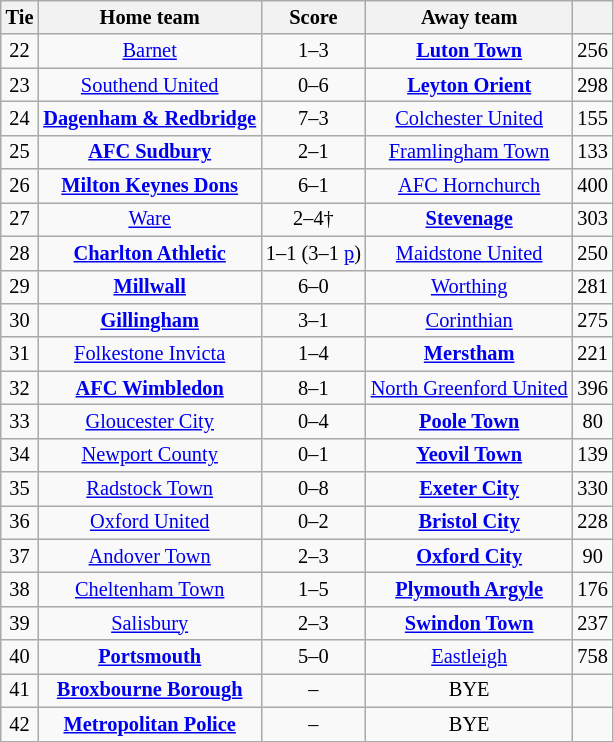<table class="wikitable" style="text-align: center; font-size:85%">
<tr>
<th>Tie</th>
<th>Home team</th>
<th>Score</th>
<th>Away team</th>
<th></th>
</tr>
<tr>
<td>22</td>
<td><a href='#'>Barnet</a></td>
<td>1–3</td>
<td><strong><a href='#'>Luton Town</a></strong></td>
<td>256</td>
</tr>
<tr>
<td>23</td>
<td><a href='#'>Southend United</a></td>
<td>0–6</td>
<td><strong><a href='#'>Leyton Orient</a></strong></td>
<td>298</td>
</tr>
<tr>
<td>24</td>
<td><strong><a href='#'>Dagenham & Redbridge</a></strong></td>
<td>7–3</td>
<td><a href='#'>Colchester United</a></td>
<td>155</td>
</tr>
<tr>
<td>25</td>
<td><strong><a href='#'>AFC Sudbury</a></strong></td>
<td>2–1</td>
<td><a href='#'>Framlingham Town</a></td>
<td>133</td>
</tr>
<tr>
<td>26</td>
<td><strong><a href='#'>Milton Keynes Dons</a></strong></td>
<td>6–1</td>
<td><a href='#'>AFC Hornchurch</a></td>
<td>400</td>
</tr>
<tr>
<td>27</td>
<td><a href='#'>Ware</a></td>
<td>2–4†</td>
<td><strong><a href='#'>Stevenage</a></strong></td>
<td>303</td>
</tr>
<tr>
<td>28</td>
<td><strong><a href='#'>Charlton Athletic</a></strong></td>
<td>1–1 (3–1 <a href='#'>p</a>)</td>
<td><a href='#'>Maidstone United</a></td>
<td>250</td>
</tr>
<tr>
<td>29</td>
<td><strong><a href='#'>Millwall</a></strong></td>
<td>6–0</td>
<td><a href='#'>Worthing</a></td>
<td>281</td>
</tr>
<tr>
<td>30</td>
<td><strong><a href='#'>Gillingham</a></strong></td>
<td>3–1</td>
<td><a href='#'>Corinthian</a></td>
<td>275</td>
</tr>
<tr>
<td>31</td>
<td><a href='#'>Folkestone Invicta</a></td>
<td>1–4</td>
<td><strong><a href='#'>Merstham</a></strong></td>
<td>221</td>
</tr>
<tr>
<td>32</td>
<td><strong><a href='#'>AFC Wimbledon</a></strong></td>
<td>8–1</td>
<td><a href='#'>North Greenford United</a></td>
<td>396</td>
</tr>
<tr>
<td>33</td>
<td><a href='#'>Gloucester City</a></td>
<td>0–4</td>
<td><strong><a href='#'>Poole Town</a></strong></td>
<td>80</td>
</tr>
<tr>
<td>34</td>
<td><a href='#'>Newport County</a></td>
<td>0–1</td>
<td><strong><a href='#'>Yeovil Town</a></strong></td>
<td>139</td>
</tr>
<tr>
<td>35</td>
<td><a href='#'>Radstock Town</a></td>
<td>0–8</td>
<td><strong><a href='#'>Exeter City</a></strong></td>
<td>330</td>
</tr>
<tr>
<td>36</td>
<td><a href='#'>Oxford United</a></td>
<td>0–2</td>
<td><strong><a href='#'>Bristol City</a></strong></td>
<td>228</td>
</tr>
<tr>
<td>37</td>
<td><a href='#'>Andover Town</a></td>
<td>2–3</td>
<td><strong><a href='#'>Oxford City</a></strong></td>
<td>90</td>
</tr>
<tr>
<td>38</td>
<td><a href='#'>Cheltenham Town</a></td>
<td>1–5</td>
<td><strong><a href='#'>Plymouth Argyle</a></strong></td>
<td>176</td>
</tr>
<tr>
<td>39</td>
<td><a href='#'>Salisbury</a></td>
<td>2–3</td>
<td><strong><a href='#'>Swindon Town</a></strong></td>
<td>237</td>
</tr>
<tr>
<td>40</td>
<td><strong><a href='#'>Portsmouth</a></strong></td>
<td>5–0</td>
<td><a href='#'>Eastleigh</a></td>
<td>758</td>
</tr>
<tr>
<td>41</td>
<td><strong><a href='#'>Broxbourne Borough</a></strong></td>
<td>–</td>
<td>BYE</td>
<td></td>
</tr>
<tr>
<td>42</td>
<td><strong><a href='#'>Metropolitan Police</a></strong></td>
<td>–</td>
<td>BYE</td>
<td></td>
</tr>
</table>
